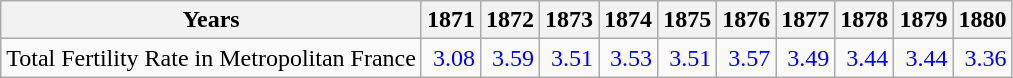<table class="wikitable " style="text-align:right">
<tr>
<th>Years</th>
<th>1871</th>
<th>1872</th>
<th>1873</th>
<th>1874</th>
<th>1875</th>
<th>1876</th>
<th>1877</th>
<th>1878</th>
<th>1879</th>
<th>1880</th>
</tr>
<tr>
<td style="text-align:left;">Total Fertility Rate in Metropolitan France</td>
<td style="text-align:right; color:blue;">3.08</td>
<td style="text-align:right; color:blue;">3.59</td>
<td style="text-align:right; color:blue;">3.51</td>
<td style="text-align:right; color:blue;">3.53</td>
<td style="text-align:right; color:blue;">3.51</td>
<td style="text-align:right; color:blue;">3.57</td>
<td style="text-align:right; color:blue;">3.49</td>
<td style="text-align:right; color:blue;">3.44</td>
<td style="text-align:right; color:blue;">3.44</td>
<td style="text-align:right; color:blue;">3.36</td>
</tr>
</table>
